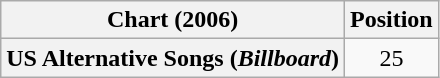<table class="wikitable sortable plainrowheaders" style="text-align:center">
<tr>
<th scope="col">Chart (2006)</th>
<th scope="col">Position</th>
</tr>
<tr>
<th scope="row">US Alternative Songs (<em>Billboard</em>)</th>
<td>25</td>
</tr>
</table>
